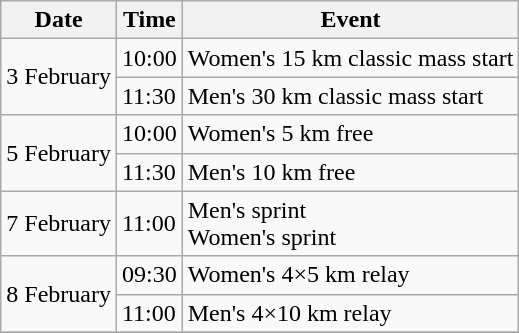<table class="wikitable">
<tr>
<th>Date</th>
<th>Time</th>
<th>Event</th>
</tr>
<tr>
<td rowspan=2>3 February</td>
<td>10:00</td>
<td>Women's 15 km classic mass start</td>
</tr>
<tr>
<td>11:30</td>
<td>Men's 30 km classic mass start</td>
</tr>
<tr>
<td rowspan=2>5 February</td>
<td>10:00</td>
<td>Women's 5 km free</td>
</tr>
<tr>
<td>11:30</td>
<td>Men's 10 km free</td>
</tr>
<tr>
<td>7 February</td>
<td>11:00</td>
<td>Men's sprint<br>Women's sprint</td>
</tr>
<tr>
<td rowspan=2>8 February</td>
<td>09:30</td>
<td>Women's 4×5 km relay</td>
</tr>
<tr>
<td>11:00</td>
<td>Men's 4×10 km relay</td>
</tr>
<tr>
</tr>
</table>
